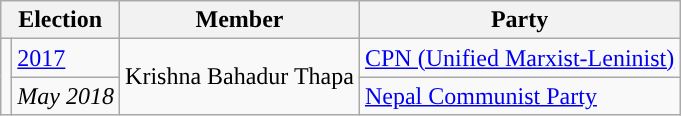<table class="wikitable">
<tr>
<th colspan="2">Election</th>
<th>Member</th>
<th>Party</th>
</tr>
<tr>
<td rowspan="2" style="background-color:"></td>
<td><a href='#'>2017</a></td>
<td rowspan="2">Krishna Bahadur Thapa</td>
<td><a href='#'>CPN (Unified Marxist-Leninist)</a></td>
</tr>
<tr>
<td><em>May 2018</em></td>
<td><a href='#'>Nepal Communist Party</a></td>
</tr>
</table>
